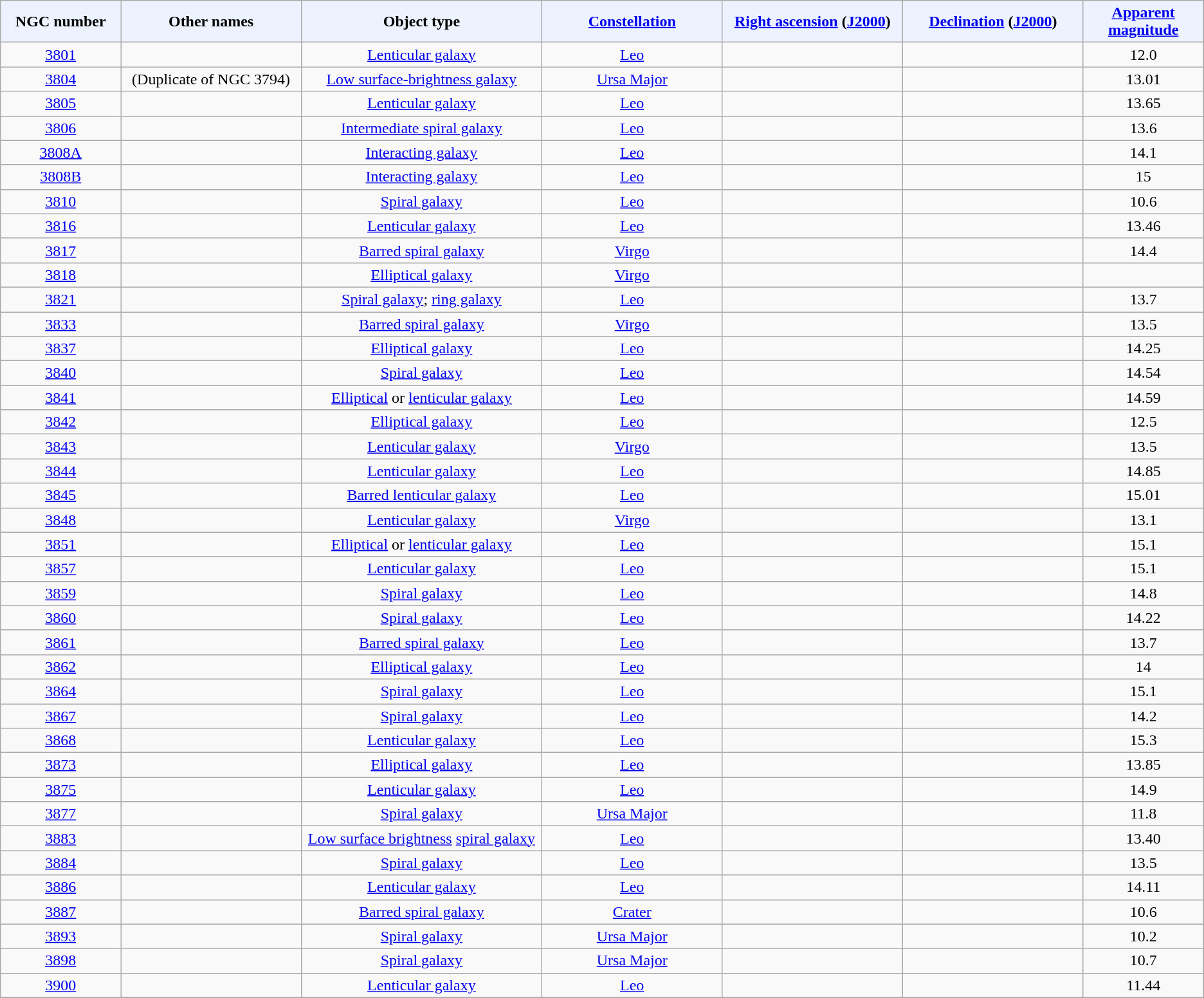<table class="wikitable sortable sticky-header sort-under" style="text-align: center;">
<tr>
<th style="background-color:#edf3fe; width: 10%;">NGC number</th>
<th style="background-color:#edf3fe; width: 15%;">Other names</th>
<th style="background-color:#edf3fe; width: 20%;">Object type</th>
<th style="background-color:#edf3fe; width: 15%;"><a href='#'>Constellation</a></th>
<th style="background-color:#edf3fe; width: 15%;"><a href='#'>Right ascension</a> (<a href='#'>J2000</a>)</th>
<th style="background-color:#edf3fe; width: 15%;"><a href='#'>Declination</a> (<a href='#'>J2000</a>)</th>
<th style="background-color:#edf3fe; width: 10%;"><a href='#'>Apparent magnitude</a></th>
</tr>
<tr>
<td><a href='#'>3801</a></td>
<td></td>
<td><a href='#'>Lenticular galaxy</a></td>
<td><a href='#'>Leo</a></td>
<td></td>
<td></td>
<td>12.0</td>
</tr>
<tr>
<td><a href='#'>3804</a></td>
<td>(Duplicate of NGC 3794)</td>
<td><a href='#'>Low surface-brightness galaxy</a></td>
<td><a href='#'>Ursa Major</a></td>
<td></td>
<td></td>
<td>13.01</td>
</tr>
<tr>
<td><a href='#'>3805</a></td>
<td></td>
<td><a href='#'>Lenticular galaxy</a></td>
<td><a href='#'>Leo</a></td>
<td></td>
<td></td>
<td>13.65</td>
</tr>
<tr>
<td><a href='#'>3806</a></td>
<td></td>
<td><a href='#'>Intermediate spiral galaxy</a></td>
<td><a href='#'>Leo</a></td>
<td></td>
<td></td>
<td>13.6</td>
</tr>
<tr>
<td><a href='#'>3808A</a></td>
<td></td>
<td><a href='#'>Interacting galaxy</a></td>
<td><a href='#'>Leo</a></td>
<td></td>
<td></td>
<td>14.1</td>
</tr>
<tr>
<td><a href='#'>3808B</a></td>
<td></td>
<td><a href='#'>Interacting galaxy</a></td>
<td><a href='#'>Leo</a></td>
<td></td>
<td></td>
<td>15</td>
</tr>
<tr>
<td><a href='#'>3810</a></td>
<td></td>
<td><a href='#'>Spiral galaxy</a></td>
<td><a href='#'>Leo</a></td>
<td></td>
<td></td>
<td>10.6</td>
</tr>
<tr>
<td><a href='#'>3816</a></td>
<td></td>
<td><a href='#'>Lenticular galaxy</a></td>
<td><a href='#'>Leo</a></td>
<td></td>
<td></td>
<td>13.46</td>
</tr>
<tr>
<td><a href='#'>3817</a></td>
<td></td>
<td><a href='#'>Barred spiral galaxy</a></td>
<td><a href='#'>Virgo</a></td>
<td></td>
<td></td>
<td>14.4</td>
</tr>
<tr>
<td><a href='#'>3818</a></td>
<td></td>
<td><a href='#'>Elliptical galaxy</a></td>
<td><a href='#'>Virgo</a></td>
<td></td>
<td></td>
<td></td>
</tr>
<tr>
<td><a href='#'>3821</a></td>
<td></td>
<td><a href='#'>Spiral galaxy</a>; <a href='#'>ring galaxy</a></td>
<td><a href='#'>Leo</a></td>
<td></td>
<td></td>
<td>13.7</td>
</tr>
<tr>
<td><a href='#'>3833</a></td>
<td></td>
<td><a href='#'>Barred spiral galaxy</a></td>
<td><a href='#'>Virgo</a></td>
<td></td>
<td></td>
<td>13.5</td>
</tr>
<tr>
<td><a href='#'>3837</a></td>
<td></td>
<td><a href='#'>Elliptical galaxy</a></td>
<td><a href='#'>Leo</a></td>
<td></td>
<td></td>
<td>14.25</td>
</tr>
<tr>
<td><a href='#'>3840</a></td>
<td></td>
<td><a href='#'>Spiral galaxy</a></td>
<td><a href='#'>Leo</a></td>
<td></td>
<td></td>
<td>14.54</td>
</tr>
<tr>
<td><a href='#'>3841</a></td>
<td></td>
<td><a href='#'>Elliptical</a> or <a href='#'>lenticular galaxy</a></td>
<td><a href='#'>Leo</a></td>
<td></td>
<td></td>
<td>14.59</td>
</tr>
<tr>
<td><a href='#'>3842</a></td>
<td></td>
<td><a href='#'>Elliptical galaxy</a></td>
<td><a href='#'>Leo</a></td>
<td></td>
<td></td>
<td>12.5</td>
</tr>
<tr>
<td><a href='#'>3843</a></td>
<td></td>
<td><a href='#'>Lenticular galaxy</a></td>
<td><a href='#'>Virgo</a></td>
<td></td>
<td></td>
<td>13.5</td>
</tr>
<tr>
<td><a href='#'>3844</a></td>
<td></td>
<td><a href='#'>Lenticular galaxy</a></td>
<td><a href='#'>Leo</a></td>
<td></td>
<td></td>
<td>14.85</td>
</tr>
<tr>
<td><a href='#'>3845</a></td>
<td></td>
<td><a href='#'>Barred lenticular galaxy</a></td>
<td><a href='#'>Leo</a></td>
<td></td>
<td></td>
<td>15.01</td>
</tr>
<tr>
<td><a href='#'>3848</a></td>
<td></td>
<td><a href='#'>Lenticular galaxy</a></td>
<td><a href='#'>Virgo</a></td>
<td></td>
<td></td>
<td>13.1</td>
</tr>
<tr>
<td><a href='#'>3851</a></td>
<td></td>
<td><a href='#'>Elliptical</a> or <a href='#'>lenticular galaxy</a></td>
<td><a href='#'>Leo</a></td>
<td></td>
<td></td>
<td>15.1</td>
</tr>
<tr>
<td><a href='#'>3857</a></td>
<td></td>
<td><a href='#'>Lenticular galaxy</a></td>
<td><a href='#'>Leo</a></td>
<td></td>
<td></td>
<td>15.1</td>
</tr>
<tr>
<td><a href='#'>3859</a></td>
<td></td>
<td><a href='#'>Spiral galaxy</a></td>
<td><a href='#'>Leo</a></td>
<td></td>
<td></td>
<td>14.8</td>
</tr>
<tr>
<td><a href='#'>3860</a></td>
<td></td>
<td><a href='#'>Spiral galaxy</a></td>
<td><a href='#'>Leo</a></td>
<td></td>
<td></td>
<td>14.22</td>
</tr>
<tr>
<td><a href='#'>3861</a></td>
<td></td>
<td><a href='#'>Barred spiral galaxy</a></td>
<td><a href='#'>Leo</a></td>
<td></td>
<td></td>
<td>13.7</td>
</tr>
<tr>
<td><a href='#'>3862</a></td>
<td></td>
<td><a href='#'>Elliptical galaxy</a></td>
<td><a href='#'>Leo</a></td>
<td></td>
<td></td>
<td>14</td>
</tr>
<tr>
<td><a href='#'>3864</a></td>
<td></td>
<td><a href='#'>Spiral galaxy</a></td>
<td><a href='#'>Leo</a></td>
<td></td>
<td></td>
<td>15.1</td>
</tr>
<tr>
<td><a href='#'>3867</a></td>
<td></td>
<td><a href='#'>Spiral galaxy</a></td>
<td><a href='#'>Leo</a></td>
<td></td>
<td></td>
<td>14.2</td>
</tr>
<tr>
<td><a href='#'>3868</a></td>
<td></td>
<td><a href='#'>Lenticular galaxy</a></td>
<td><a href='#'>Leo</a></td>
<td></td>
<td></td>
<td>15.3</td>
</tr>
<tr>
<td><a href='#'>3873</a></td>
<td></td>
<td><a href='#'>Elliptical galaxy</a></td>
<td><a href='#'>Leo</a></td>
<td></td>
<td></td>
<td>13.85</td>
</tr>
<tr>
<td><a href='#'>3875</a></td>
<td></td>
<td><a href='#'>Lenticular galaxy</a></td>
<td><a href='#'>Leo</a></td>
<td></td>
<td></td>
<td>14.9</td>
</tr>
<tr>
<td><a href='#'>3877</a></td>
<td></td>
<td><a href='#'>Spiral galaxy</a></td>
<td><a href='#'>Ursa Major</a></td>
<td></td>
<td></td>
<td>11.8</td>
</tr>
<tr>
<td><a href='#'>3883</a></td>
<td></td>
<td><a href='#'>Low surface brightness</a> <a href='#'>spiral galaxy</a></td>
<td><a href='#'>Leo</a></td>
<td></td>
<td></td>
<td>13.40</td>
</tr>
<tr>
<td><a href='#'>3884</a></td>
<td></td>
<td><a href='#'>Spiral galaxy</a></td>
<td><a href='#'>Leo</a></td>
<td></td>
<td></td>
<td>13.5</td>
</tr>
<tr>
<td><a href='#'>3886</a></td>
<td></td>
<td><a href='#'>Lenticular galaxy</a></td>
<td><a href='#'>Leo</a></td>
<td></td>
<td></td>
<td>14.11</td>
</tr>
<tr>
<td><a href='#'>3887</a></td>
<td></td>
<td><a href='#'>Barred spiral galaxy</a></td>
<td><a href='#'>Crater</a></td>
<td></td>
<td></td>
<td>10.6</td>
</tr>
<tr>
<td><a href='#'>3893</a></td>
<td></td>
<td><a href='#'>Spiral galaxy</a></td>
<td><a href='#'>Ursa Major</a></td>
<td></td>
<td></td>
<td>10.2</td>
</tr>
<tr>
<td><a href='#'>3898</a></td>
<td></td>
<td><a href='#'>Spiral galaxy</a></td>
<td><a href='#'>Ursa Major</a></td>
<td></td>
<td></td>
<td>10.7</td>
</tr>
<tr>
<td><a href='#'>3900</a></td>
<td></td>
<td><a href='#'>Lenticular galaxy</a></td>
<td><a href='#'>Leo</a></td>
<td></td>
<td></td>
<td>11.44</td>
</tr>
<tr>
</tr>
</table>
